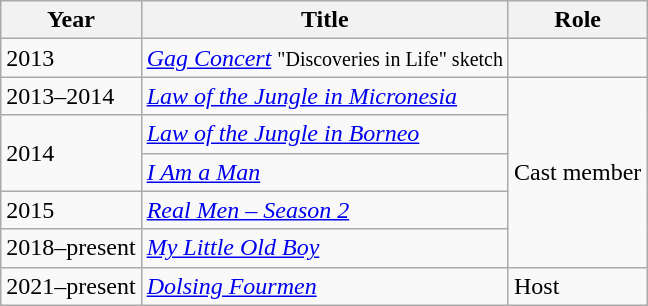<table class="wikitable sortable">
<tr>
<th>Year</th>
<th>Title</th>
<th>Role</th>
</tr>
<tr>
<td>2013</td>
<td><em><a href='#'>Gag Concert</a></em> <small>"Discoveries in Life" sketch</small></td>
<td></td>
</tr>
<tr>
<td>2013–2014</td>
<td><em><a href='#'>Law of the Jungle in Micronesia</a></em></td>
<td rowspan="5">Cast member</td>
</tr>
<tr>
<td rowspan="2">2014</td>
<td><em><a href='#'>Law of the Jungle in Borneo</a></em></td>
</tr>
<tr>
<td><em><a href='#'>I Am a Man</a></em></td>
</tr>
<tr>
<td rowspan="1">2015</td>
<td><em><a href='#'>Real Men – Season 2</a></em></td>
</tr>
<tr>
<td>2018–present</td>
<td><em><a href='#'>My Little Old Boy</a></em></td>
</tr>
<tr>
<td>2021–present</td>
<td><em><a href='#'>Dolsing Fourmen</a></em></td>
<td>Host</td>
</tr>
</table>
